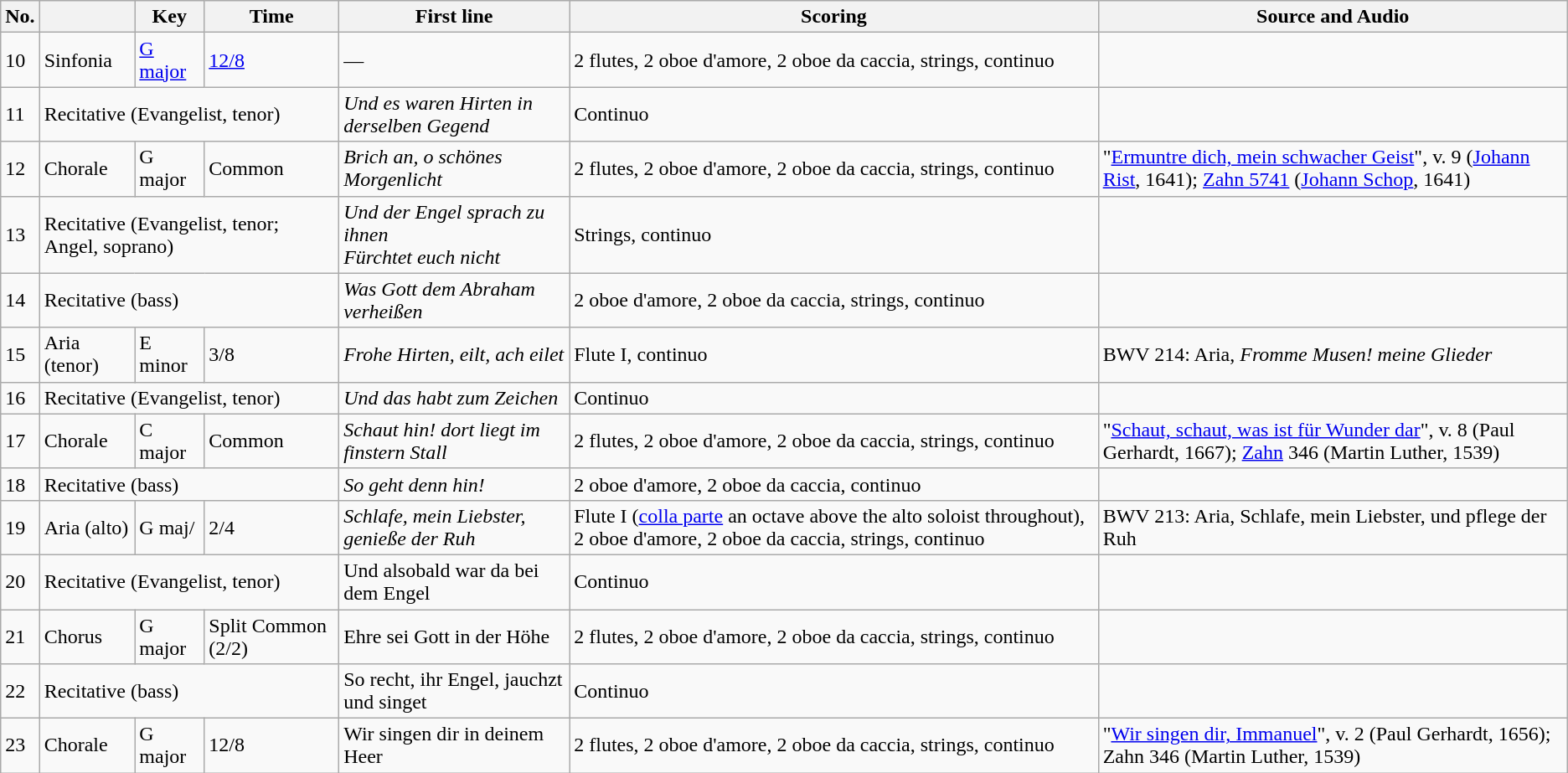<table class="wikitable">
<tr>
<th>No.</th>
<th> </th>
<th>Key</th>
<th>Time</th>
<th>First line</th>
<th>Scoring</th>
<th>Source and Audio</th>
</tr>
<tr>
<td>10</td>
<td>Sinfonia</td>
<td><a href='#'>G major</a></td>
<td><a href='#'>12/8</a></td>
<td>—</td>
<td>2 flutes, 2 oboe d'amore, 2 oboe da caccia, strings, continuo</td>
<td><br></td>
</tr>
<tr>
<td>11</td>
<td colspan=3>Recitative (Evangelist, tenor)</td>
<td><em>Und es waren Hirten in derselben Gegend</em></td>
<td>Continuo</td>
<td><br></td>
</tr>
<tr>
<td>12</td>
<td>Chorale</td>
<td>G major</td>
<td>Common</td>
<td><em>Brich an, o schönes Morgenlicht</em></td>
<td>2 flutes, 2 oboe d'amore, 2 oboe da caccia, strings, continuo</td>
<td>"<a href='#'>Ermuntre dich, mein schwacher Geist</a>", v. 9 (<a href='#'>Johann Rist</a>, 1641); <a href='#'>Zahn 5741</a> (<a href='#'>Johann Schop</a>, 1641)<br></td>
</tr>
<tr>
<td>13</td>
<td colspan=3>Recitative (Evangelist, tenor; Angel, soprano)</td>
<td><em>Und der Engel sprach zu ihnen<br>Fürchtet euch nicht</em></td>
<td>Strings, continuo</td>
<td><br></td>
</tr>
<tr>
<td>14</td>
<td colspan=3>Recitative (bass)</td>
<td><em>Was Gott dem Abraham verheißen</em></td>
<td>2 oboe d'amore, 2 oboe da caccia, strings, continuo</td>
<td><br></td>
</tr>
<tr>
<td>15</td>
<td>Aria (tenor)</td>
<td>E minor</td>
<td>3/8</td>
<td><em>Frohe Hirten, eilt, ach eilet</em></td>
<td>Flute I, continuo</td>
<td>BWV 214: Aria, <em>Fromme Musen! meine Glieder</em><br></td>
</tr>
<tr>
<td>16</td>
<td colspan=3>Recitative (Evangelist, tenor)</td>
<td><em>Und das habt zum Zeichen</em></td>
<td>Continuo</td>
<td><br></td>
</tr>
<tr>
<td>17</td>
<td>Chorale</td>
<td>C major</td>
<td>Common</td>
<td><em>Schaut hin! dort liegt im finstern Stall</em></td>
<td>2 flutes, 2 oboe d'amore, 2 oboe da caccia, strings, continuo</td>
<td>"<a href='#'>Schaut, schaut, was ist für Wunder dar</a>", v. 8 (Paul Gerhardt, 1667); <a href='#'>Zahn</a> 346 (Martin Luther, 1539)<br></td>
</tr>
<tr>
<td>18</td>
<td colspan=3>Recitative (bass)</td>
<td><em>So geht denn hin!</em></td>
<td>2 oboe d'amore, 2 oboe da caccia, continuo</td>
<td><br></td>
</tr>
<tr>
<td>19</td>
<td>Aria (alto)</td>
<td>G maj/</td>
<td>2/4</td>
<td><em>Schlafe, mein Liebster, genieße der Ruh<strong></td>
<td>Flute I (<a href='#'>colla parte</a> an octave above the alto soloist throughout), 2 oboe d'amore, 2 oboe da caccia, strings, continuo</td>
<td>BWV 213: Aria, </em>Schlafe, mein Liebster, und pflege der Ruh<em><br></td>
</tr>
<tr>
<td>20</td>
<td colspan=3>Recitative (Evangelist, tenor)</td>
<td></em>Und alsobald war da bei dem Engel<em></td>
<td>Continuo</td>
<td><br></td>
</tr>
<tr>
<td>21</td>
<td>Chorus</td>
<td>G major</td>
<td>Split Common (2/2)</td>
<td></em>Ehre sei Gott in der Höhe<em></td>
<td>2 flutes, 2 oboe d'amore, 2 oboe da caccia, strings, continuo</td>
<td><br></td>
</tr>
<tr>
<td>22</td>
<td colspan=3>Recitative (bass)</td>
<td></em>So recht, ihr Engel, jauchzt und singet<em></td>
<td>Continuo</td>
<td><br></td>
</tr>
<tr>
<td>23</td>
<td>Chorale</td>
<td>G major</td>
<td>12/8</td>
<td></em>Wir singen dir in deinem Heer<em></td>
<td>2 flutes, 2 oboe d'amore, 2 oboe da caccia, strings, continuo</td>
<td>"<a href='#'>Wir singen dir, Immanuel</a>", v. 2 (Paul Gerhardt, 1656); Zahn 346 (Martin Luther, 1539)<br></td>
</tr>
</table>
